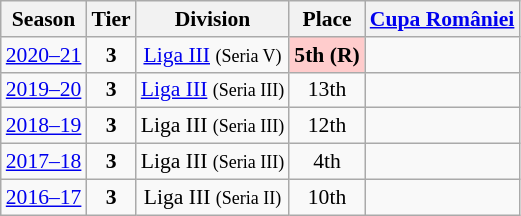<table class="wikitable" style="text-align:center; font-size:90%">
<tr>
<th>Season</th>
<th>Tier</th>
<th>Division</th>
<th>Place</th>
<th><a href='#'>Cupa României</a></th>
</tr>
<tr>
<td><a href='#'>2020–21</a></td>
<td><strong>3</strong></td>
<td><a href='#'>Liga III</a> <small>(Seria V)</small></td>
<td align=center bgcolor=#FFCCCC><strong>5th (R)</strong></td>
<td></td>
</tr>
<tr>
<td><a href='#'>2019–20</a></td>
<td><strong>3</strong></td>
<td><a href='#'>Liga III</a> <small>(Seria III)</small></td>
<td>13th</td>
<td></td>
</tr>
<tr>
<td><a href='#'>2018–19</a></td>
<td><strong>3</strong></td>
<td>Liga III <small>(Seria III)</small></td>
<td>12th</td>
<td></td>
</tr>
<tr>
<td><a href='#'>2017–18</a></td>
<td><strong>3</strong></td>
<td>Liga III <small>(Seria III)</small></td>
<td>4th</td>
<td></td>
</tr>
<tr>
<td><a href='#'>2016–17</a></td>
<td><strong>3</strong></td>
<td>Liga III <small>(Seria II)</small></td>
<td>10th</td>
<td></td>
</tr>
</table>
